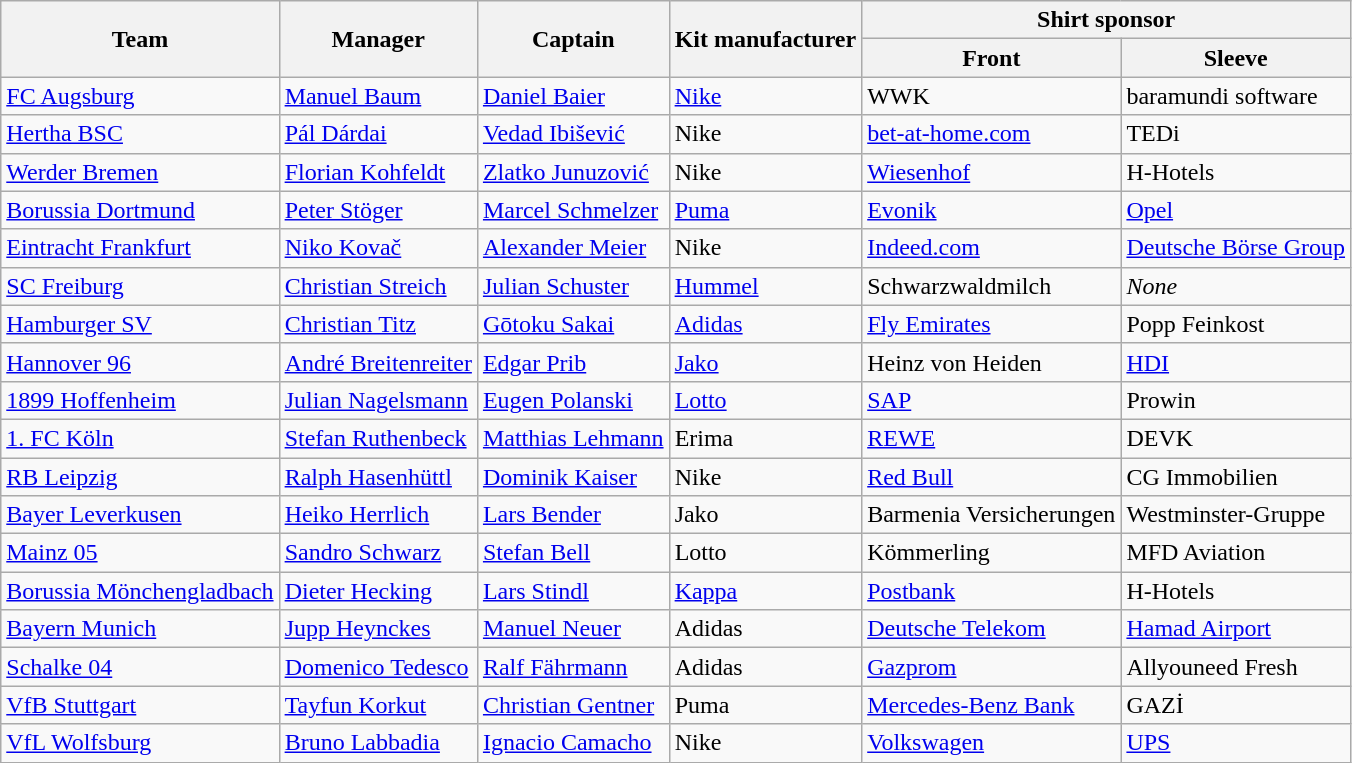<table class="wikitable sortable">
<tr>
<th rowspan="2">Team</th>
<th rowspan="2">Manager</th>
<th rowspan="2">Captain</th>
<th rowspan="2">Kit manufacturer</th>
<th colspan="2">Shirt sponsor</th>
</tr>
<tr>
<th>Front</th>
<th>Sleeve</th>
</tr>
<tr>
<td data-sort-value="Augsburg"><a href='#'>FC Augsburg</a></td>
<td align="left" data-sort-value="Baum, Manuel"> <a href='#'>Manuel Baum</a></td>
<td align="left" data-sort-value="Baier, Daniel"> <a href='#'>Daniel Baier</a></td>
<td><a href='#'>Nike</a></td>
<td>WWK</td>
<td>baramundi software</td>
</tr>
<tr>
<td data-sort-value="Berlin"><a href='#'>Hertha BSC</a></td>
<td align="left" data-sort-value="Dardai, Pal"> <a href='#'>Pál Dárdai</a></td>
<td align="left" data-sort-value="Ibisevic, Vedad"> <a href='#'>Vedad Ibišević</a></td>
<td>Nike</td>
<td><a href='#'>bet-at-home.com</a></td>
<td>TEDi</td>
</tr>
<tr>
<td data-sort-value="Bremen"><a href='#'>Werder Bremen</a></td>
<td align="left" data-sort-value="Kohfeldt, Florian"> <a href='#'>Florian Kohfeldt</a></td>
<td align="left" data-sort-value="Junuzovic, Zlatko"> <a href='#'>Zlatko Junuzović</a></td>
<td>Nike</td>
<td><a href='#'>Wiesenhof</a></td>
<td>H-Hotels</td>
</tr>
<tr>
<td data-sort-value="Dortmund"><a href='#'>Borussia Dortmund</a></td>
<td align="left" data-sort-value="Stoger, Peter"> <a href='#'>Peter Stöger</a></td>
<td align="left" data-sort-value="Schmelzer, Marcel"> <a href='#'>Marcel Schmelzer</a></td>
<td><a href='#'>Puma</a></td>
<td><a href='#'>Evonik</a></td>
<td><a href='#'>Opel</a></td>
</tr>
<tr>
<td data-sort-value="Frankfurt"><a href='#'>Eintracht Frankfurt</a></td>
<td align="left" data-sort-value="Kovac, Niko"> <a href='#'>Niko Kovač</a></td>
<td align="left" data-sort-value="Meier, Alexander"> <a href='#'>Alexander Meier</a></td>
<td>Nike</td>
<td><a href='#'>Indeed.com</a></td>
<td><a href='#'>Deutsche Börse Group</a></td>
</tr>
<tr>
<td data-sort-value="Freiburg"><a href='#'>SC Freiburg</a></td>
<td align="left" data-sort-value="Streich, Christian"> <a href='#'>Christian Streich</a></td>
<td align="left" data-sort-value="Schuster, Julian"> <a href='#'>Julian Schuster</a></td>
<td><a href='#'>Hummel</a></td>
<td>Schwarzwaldmilch</td>
<td><em>None</em></td>
</tr>
<tr>
<td data-sort-value="Hamburg"><a href='#'>Hamburger SV</a></td>
<td align="left" data-sort-value="Titz, Christian"> <a href='#'>Christian Titz</a></td>
<td align="left" data-sort-value="Sakai, Gotoku"> <a href='#'>Gōtoku Sakai</a></td>
<td><a href='#'>Adidas</a></td>
<td><a href='#'>Fly Emirates</a></td>
<td>Popp Feinkost</td>
</tr>
<tr>
<td data-sort-value="Hannover"><a href='#'>Hannover 96</a></td>
<td align="left" data-sort-value="Breitenreiter, Andre"> <a href='#'>André Breitenreiter</a></td>
<td align="left" data-sort-value="Prib, Edgar"> <a href='#'>Edgar Prib</a></td>
<td><a href='#'>Jako</a></td>
<td>Heinz von Heiden</td>
<td><a href='#'>HDI</a></td>
</tr>
<tr>
<td data-sort-value="Hoffenheim"><a href='#'>1899 Hoffenheim</a></td>
<td align="left" data-sort-value="Nagelsmann, Julian"> <a href='#'>Julian Nagelsmann</a></td>
<td align="left" data-sort-value="Polanski, Eugen"> <a href='#'>Eugen Polanski</a></td>
<td><a href='#'>Lotto</a></td>
<td><a href='#'>SAP</a></td>
<td>Prowin</td>
</tr>
<tr>
<td data-sort-value="Koln"><a href='#'>1. FC Köln</a></td>
<td align="left" data-sort-value="Ruthenbeck, Stefan"> <a href='#'>Stefan Ruthenbeck</a></td>
<td align="left" data-sort-value="Lehmann, Matthias"> <a href='#'>Matthias Lehmann</a></td>
<td>Erima</td>
<td><a href='#'>REWE</a></td>
<td>DEVK</td>
</tr>
<tr>
<td data-sort-value="Leipzig"><a href='#'>RB Leipzig</a></td>
<td align="left" data-sort-value="Hasenhuttl, Ralph"> <a href='#'>Ralph Hasenhüttl</a></td>
<td align="left" data-sort-value="Kaiser, Dominik"> <a href='#'>Dominik Kaiser</a></td>
<td>Nike</td>
<td><a href='#'>Red Bull</a></td>
<td>CG Immobilien</td>
</tr>
<tr>
<td data-sort-value="Leverkusen"><a href='#'>Bayer Leverkusen</a></td>
<td align="left" data-sort-value="Herrlich, Heiko"> <a href='#'>Heiko Herrlich</a></td>
<td align="left" data-sort-value="Bender, Lars"> <a href='#'>Lars Bender</a></td>
<td>Jako</td>
<td>Barmenia Versicherungen</td>
<td>Westminster-Gruppe</td>
</tr>
<tr>
<td data-sort-value="Mainz"><a href='#'>Mainz 05</a></td>
<td align="left" data-sort-value="Schwarz, Sandro"> <a href='#'>Sandro Schwarz</a></td>
<td align="left" data-sort-value="Bell, Stefan"> <a href='#'>Stefan Bell</a></td>
<td>Lotto</td>
<td>Kömmerling</td>
<td>MFD Aviation</td>
</tr>
<tr>
<td data-sort-value="Monchengladbach"><a href='#'>Borussia Mönchengladbach</a></td>
<td align="left" data-sort-value="Hecking, Dieter"> <a href='#'>Dieter Hecking</a></td>
<td align="left" data-sort-value="Stindl, Lars"> <a href='#'>Lars Stindl</a></td>
<td><a href='#'>Kappa</a></td>
<td><a href='#'>Postbank</a></td>
<td>H-Hotels</td>
</tr>
<tr>
<td data-sort-value="Munich"><a href='#'>Bayern Munich</a></td>
<td align="left" data-sort-value="Heynckes, Jupp"> <a href='#'>Jupp Heynckes</a></td>
<td align="left" data-sort-value="Neuer, Manuel"> <a href='#'>Manuel Neuer</a></td>
<td>Adidas</td>
<td><a href='#'>Deutsche Telekom</a></td>
<td><a href='#'>Hamad Airport</a></td>
</tr>
<tr>
<td data-sort-value="Schalke"><a href='#'>Schalke 04</a></td>
<td align="left" data-sort-value="Tedesco, Domenico"> <a href='#'>Domenico Tedesco</a></td>
<td align="left" data-sort-value="Fahrmann, Ralf"> <a href='#'>Ralf Fährmann</a></td>
<td>Adidas</td>
<td><a href='#'>Gazprom</a></td>
<td>Allyouneed Fresh</td>
</tr>
<tr>
<td data-sort-value="Stuttgart"><a href='#'>VfB Stuttgart</a></td>
<td align="left" data-sort-value="Korkut, Tayfun"> <a href='#'>Tayfun Korkut</a></td>
<td align="left" data-sort-value="Gentner, Christian"> <a href='#'>Christian Gentner</a></td>
<td>Puma</td>
<td><a href='#'>Mercedes-Benz Bank</a></td>
<td>GAZİ</td>
</tr>
<tr>
<td data-sort-value="Wolfsburg"><a href='#'>VfL Wolfsburg</a></td>
<td align="left" data-sort-value="Labbadia, Bruno"> <a href='#'>Bruno Labbadia</a></td>
<td align="left" data-sort-value="Camacho, Ignacio"> <a href='#'>Ignacio Camacho</a></td>
<td>Nike</td>
<td><a href='#'>Volkswagen</a></td>
<td><a href='#'>UPS</a></td>
</tr>
</table>
